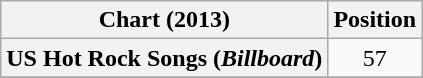<table class="wikitable plainrowheaders sortable">
<tr>
<th>Chart (2013)</th>
<th>Position</th>
</tr>
<tr>
<th scope="row">US Hot Rock Songs (<em>Billboard</em>)</th>
<td style="text-align:center;">57</td>
</tr>
<tr>
</tr>
</table>
